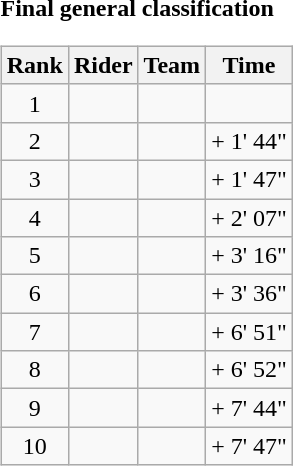<table>
<tr>
<td><strong>Final general classification</strong><br><table class="wikitable">
<tr>
<th scope="col">Rank</th>
<th scope="col">Rider</th>
<th scope="col">Team</th>
<th scope="col">Time</th>
</tr>
<tr>
<td style="text-align:center;">1</td>
<td></td>
<td></td>
<td style="text-align:right;"></td>
</tr>
<tr>
<td style="text-align:center;">2</td>
<td></td>
<td></td>
<td style="text-align:right;">+ 1' 44"</td>
</tr>
<tr>
<td style="text-align:center;">3</td>
<td></td>
<td></td>
<td style="text-align:right;">+ 1' 47"</td>
</tr>
<tr>
<td style="text-align:center;">4</td>
<td></td>
<td></td>
<td style="text-align:right;">+ 2' 07"</td>
</tr>
<tr>
<td style="text-align:center;">5</td>
<td></td>
<td></td>
<td style="text-align:right;">+ 3' 16"</td>
</tr>
<tr>
<td style="text-align:center;">6</td>
<td></td>
<td></td>
<td style="text-align:right;">+ 3' 36"</td>
</tr>
<tr>
<td style="text-align:center;">7</td>
<td></td>
<td></td>
<td style="text-align:right;">+ 6' 51"</td>
</tr>
<tr>
<td style="text-align:center;">8</td>
<td></td>
<td></td>
<td style="text-align:right;">+ 6' 52"</td>
</tr>
<tr>
<td style="text-align:center;">9</td>
<td></td>
<td></td>
<td style="text-align:right;">+ 7' 44"</td>
</tr>
<tr>
<td style="text-align:center;">10</td>
<td></td>
<td></td>
<td style="text-align:right;">+ 7' 47"</td>
</tr>
</table>
</td>
</tr>
</table>
